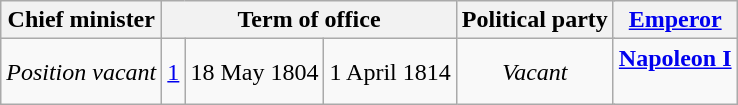<table class="wikitable" style="text-align:center">
<tr>
<th>Chief minister</th>
<th colspan=3>Term of office</th>
<th colspan=2>Political party</th>
<th><a href='#'>Emperor</a><br></th>
</tr>
<tr>
<td><em>Position vacant</em></td>
<td><a href='#'>1</a></td>
<td>18 May 1804</td>
<td>1 April 1814</td>
<td colspan=2><em>Vacant</em></td>
<td align="center"><strong><a href='#'>Napoleon I</a></strong><br><br></td>
</tr>
</table>
